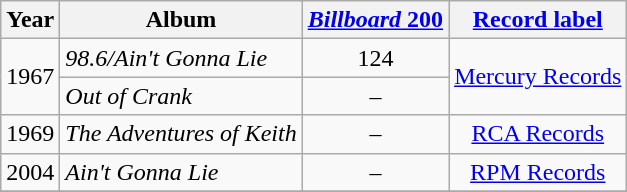<table class="wikitable" style=text-align:center;>
<tr>
<th>Year</th>
<th>Album</th>
<th><a href='#'><em>Billboard</em> 200</a></th>
<th><a href='#'>Record label</a></th>
</tr>
<tr>
<td rowspan="2">1967</td>
<td align=left><em>98.6/Ain't Gonna Lie</em></td>
<td>124</td>
<td rowspan="2"><a href='#'>Mercury Records</a></td>
</tr>
<tr>
<td align=left><em>Out of Crank</em></td>
<td>–</td>
</tr>
<tr>
<td rowspan="1">1969</td>
<td align=left><em>The Adventures of Keith</em></td>
<td>–</td>
<td rowspan="1"><a href='#'>RCA Records</a></td>
</tr>
<tr>
<td rowspan="1">2004</td>
<td align=left><em>Ain't Gonna Lie</em></td>
<td>–</td>
<td rowspan="1"><a href='#'>RPM Records</a></td>
</tr>
<tr>
</tr>
</table>
